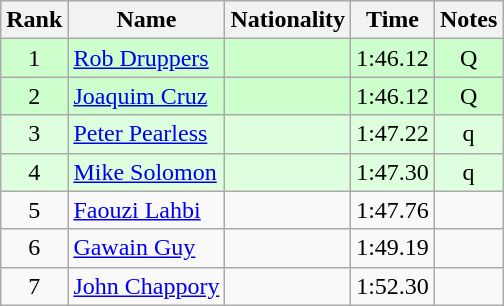<table class="wikitable sortable" style="text-align:center">
<tr>
<th>Rank</th>
<th>Name</th>
<th>Nationality</th>
<th>Time</th>
<th>Notes</th>
</tr>
<tr style="background:#ccffcc;">
<td align="center">1</td>
<td align=left><a href='#'>Rob Druppers</a></td>
<td align=left></td>
<td align="center">1:46.12</td>
<td>Q</td>
</tr>
<tr style="background:#ccffcc;">
<td align="center">2</td>
<td align=left><a href='#'>Joaquim Cruz</a></td>
<td align=left></td>
<td align="center">1:46.12</td>
<td>Q</td>
</tr>
<tr style="background:#ddffdd;">
<td align="center">3</td>
<td align=left><a href='#'>Peter Pearless</a></td>
<td align=left></td>
<td align="center">1:47.22</td>
<td>q</td>
</tr>
<tr style="background:#ddffdd;">
<td align="center">4</td>
<td align=left><a href='#'>Mike Solomon</a></td>
<td align=left></td>
<td align="center">1:47.30</td>
<td>q</td>
</tr>
<tr>
<td align="center">5</td>
<td align=left><a href='#'>Faouzi Lahbi</a></td>
<td align=left></td>
<td align="center">1:47.76</td>
<td></td>
</tr>
<tr>
<td align="center">6</td>
<td align=left><a href='#'>Gawain Guy</a></td>
<td align=left></td>
<td align="center">1:49.19</td>
<td></td>
</tr>
<tr>
<td align="center">7</td>
<td align=left><a href='#'>John Chappory</a></td>
<td align=left></td>
<td align="center">1:52.30</td>
<td></td>
</tr>
</table>
